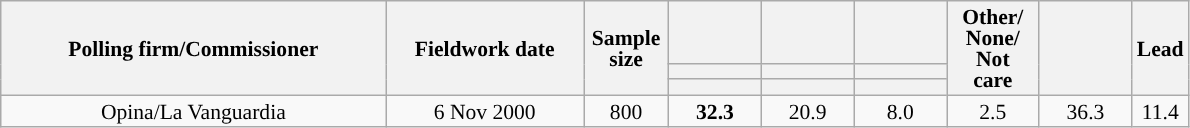<table class="wikitable collapsible collapsed" style="text-align:center; font-size:90%; line-height:14px;">
<tr style="height:42px;">
<th style="width:250px;" rowspan="3">Polling firm/Commissioner</th>
<th style="width:125px;" rowspan="3">Fieldwork date</th>
<th style="width:50px;" rowspan="3">Sample size</th>
<th style="width:55px;"></th>
<th style="width:55px;"></th>
<th style="width:55px;"></th>
<th style="width:55px;" rowspan="3">Other/<br>None/<br>Not<br>care</th>
<th style="width:55px;" rowspan="3"></th>
<th style="width:30px;" rowspan="3">Lead</th>
</tr>
<tr>
<th style="color:inherit;background:"></th>
<th style="color:inherit;background:"></th>
<th style="color:inherit;background:"></th>
</tr>
<tr>
<th></th>
<th></th>
<th></th>
</tr>
<tr>
<td>Opina/La Vanguardia</td>
<td>6 Nov 2000</td>
<td>800</td>
<td><strong>32.3</strong></td>
<td>20.9</td>
<td>8.0</td>
<td>2.5</td>
<td>36.3</td>
<td style="background:">11.4</td>
</tr>
</table>
